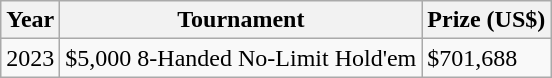<table class="wikitable">
<tr>
<th>Year</th>
<th>Tournament</th>
<th>Prize (US$)</th>
</tr>
<tr>
<td>2023</td>
<td>$5,000 8-Handed No-Limit Hold'em</td>
<td>$701,688</td>
</tr>
</table>
